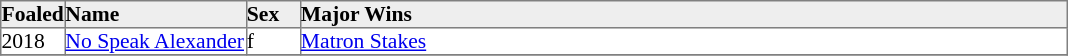<table border="1" cellpadding="0" style="border-collapse: collapse; font-size:90%">
<tr bgcolor="#eeeeee">
<td width="35px"><strong>Foaled</strong></td>
<td width="120px"><strong>Name</strong></td>
<td width="35px"><strong>Sex</strong></td>
<td width="510px"><strong>Major Wins</strong></td>
</tr>
<tr>
<td>2018</td>
<td><a href='#'>No Speak Alexander</a></td>
<td>f</td>
<td><a href='#'>Matron Stakes</a></td>
</tr>
<tr>
</tr>
</table>
